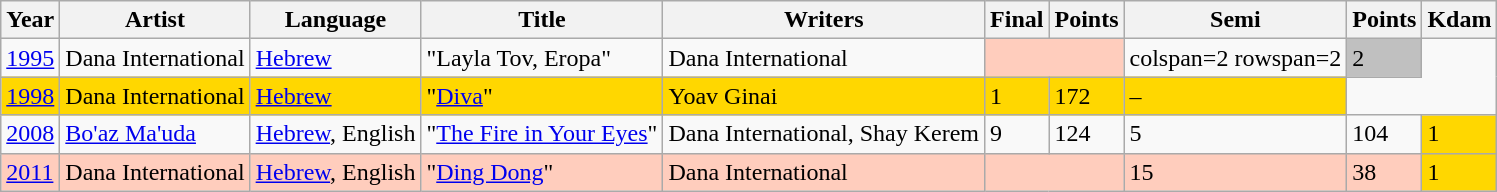<table class="wikitable">
<tr>
<th>Year</th>
<th>Artist</th>
<th>Language</th>
<th>Title</th>
<th>Writers</th>
<th>Final</th>
<th>Points</th>
<th>Semi</th>
<th>Points</th>
<th>Kdam</th>
</tr>
<tr>
<td><a href='#'>1995</a></td>
<td>Dana International</td>
<td><a href='#'>Hebrew</a></td>
<td>"Layla Tov, Eropa"</td>
<td>Dana International</td>
<td bgcolor="#FFCDBD" colspan=2></td>
<td>colspan=2 rowspan=2 </td>
<td bgcolor="Silver">2</td>
</tr>
<tr bgcolor="gold">
<td><a href='#'>1998</a></td>
<td>Dana International</td>
<td><a href='#'>Hebrew</a></td>
<td>"<a href='#'>Diva</a>"</td>
<td>Yoav Ginai</td>
<td>1</td>
<td>172</td>
<td>–</td>
</tr>
<tr>
<td><a href='#'>2008</a></td>
<td><a href='#'>Bo'az Ma'uda</a></td>
<td><a href='#'>Hebrew</a>, English</td>
<td>"<a href='#'>The Fire in Your Eyes</a>"</td>
<td>Dana International, Shay Kerem</td>
<td>9</td>
<td>124</td>
<td>5</td>
<td>104</td>
<td bgcolor="gold">1</td>
</tr>
<tr bgcolor="#FFCDBD">
<td><a href='#'>2011</a></td>
<td>Dana International</td>
<td><a href='#'>Hebrew</a>, English</td>
<td>"<a href='#'>Ding Dong</a>"</td>
<td>Dana International</td>
<td colspan=2></td>
<td>15</td>
<td>38</td>
<td bgcolor="gold">1</td>
</tr>
</table>
